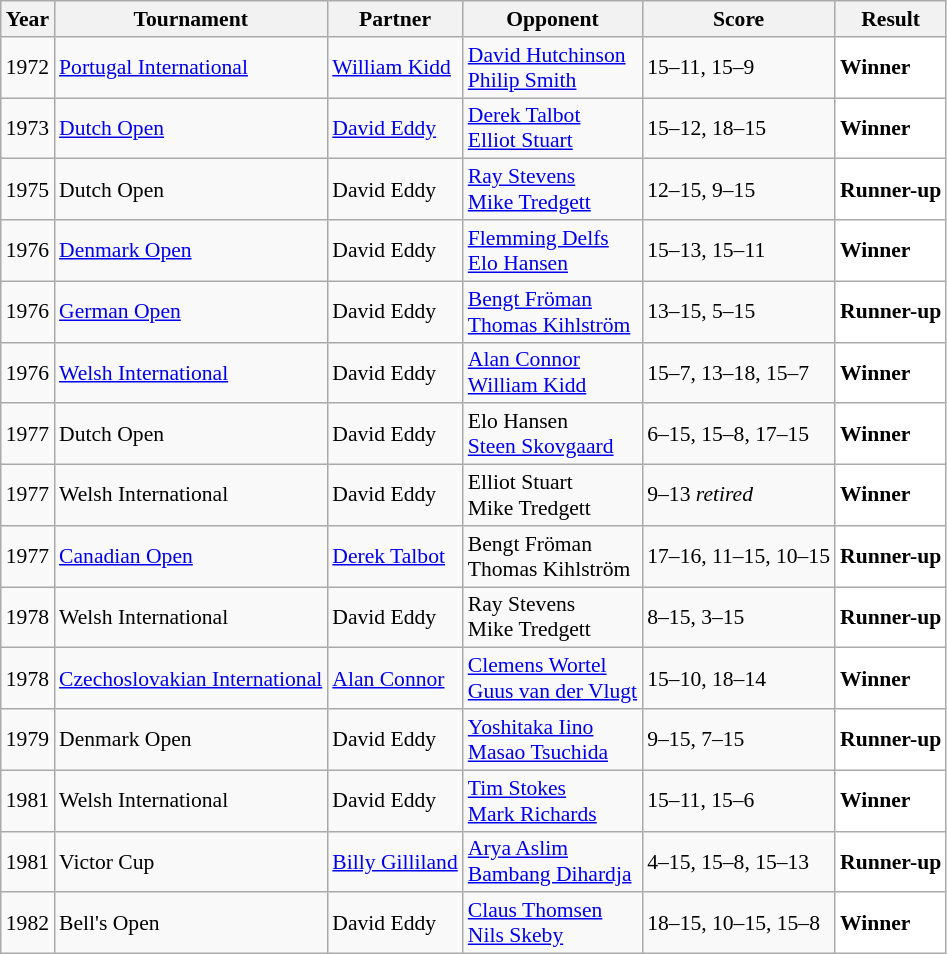<table class="sortable wikitable" style="font-size: 90%;">
<tr>
<th>Year</th>
<th>Tournament</th>
<th>Partner</th>
<th>Opponent</th>
<th>Score</th>
<th>Result</th>
</tr>
<tr>
<td align="center">1972</td>
<td align="left"><a href='#'>Portugal International</a></td>
<td align="left"> <a href='#'>William Kidd</a></td>
<td align="left"> <a href='#'>David Hutchinson</a><br> <a href='#'>Philip Smith</a></td>
<td align="left">15–11, 15–9</td>
<td style="text-align:left; background: white"> <strong>Winner</strong></td>
</tr>
<tr>
<td align="center">1973</td>
<td align="left"><a href='#'>Dutch Open</a></td>
<td align="left"> <a href='#'>David Eddy</a></td>
<td align="left"> <a href='#'>Derek Talbot</a><br> <a href='#'>Elliot Stuart</a></td>
<td align="left">15–12, 18–15</td>
<td style="text-align:left; background: white"> <strong>Winner</strong></td>
</tr>
<tr>
<td align="center">1975</td>
<td align="left">Dutch Open</td>
<td align="left"> David Eddy</td>
<td align="left"> <a href='#'>Ray Stevens</a><br> <a href='#'>Mike Tredgett</a></td>
<td align="left">12–15, 9–15</td>
<td style="text-align:left; background: white"> <strong>Runner-up</strong></td>
</tr>
<tr>
<td align="center">1976</td>
<td align="left"><a href='#'>Denmark Open</a></td>
<td align="left"> David Eddy</td>
<td align="left"> <a href='#'>Flemming Delfs</a><br> <a href='#'>Elo Hansen</a></td>
<td align="left">15–13, 15–11</td>
<td style="text-align:left; background: white"> <strong>Winner</strong></td>
</tr>
<tr>
<td align="center">1976</td>
<td align="left"><a href='#'>German Open</a></td>
<td align="left"> David Eddy</td>
<td align="left"> <a href='#'>Bengt Fröman</a><br> <a href='#'>Thomas Kihlström</a></td>
<td align="left">13–15, 5–15</td>
<td style="text-align:left; background: white"> <strong>Runner-up</strong></td>
</tr>
<tr>
<td align="center">1976</td>
<td align="left"><a href='#'>Welsh International</a></td>
<td align="left"> David Eddy</td>
<td align="left"> <a href='#'>Alan Connor</a><br> <a href='#'>William Kidd</a></td>
<td align="left">15–7, 13–18, 15–7</td>
<td style="text-align:left; background: white"> <strong>Winner</strong></td>
</tr>
<tr>
<td align="center">1977</td>
<td align="left">Dutch Open</td>
<td align="left"> David Eddy</td>
<td align="left"> Elo Hansen<br> <a href='#'>Steen Skovgaard</a></td>
<td align="left">6–15, 15–8, 17–15</td>
<td style="text-align:left; background: white"> <strong>Winner</strong></td>
</tr>
<tr>
<td align="center">1977</td>
<td align="left">Welsh International</td>
<td align="left"> David Eddy</td>
<td align="left"> Elliot Stuart<br> Mike Tredgett</td>
<td align="left">9–13 <em>retired</em></td>
<td style="text-align:left; background: white"> <strong>Winner</strong></td>
</tr>
<tr>
<td align="center">1977</td>
<td align="left"><a href='#'>Canadian Open</a></td>
<td align="left"> <a href='#'>Derek Talbot</a></td>
<td align="left"> Bengt Fröman<br> Thomas Kihlström</td>
<td align="left">17–16, 11–15, 10–15</td>
<td style="text-align:left; background: white"> <strong>Runner-up</strong></td>
</tr>
<tr>
<td align="center">1978</td>
<td align="left">Welsh International</td>
<td align="left"> David Eddy</td>
<td align="left"> Ray Stevens<br> Mike Tredgett</td>
<td align="left">8–15, 3–15</td>
<td style="text-align:left; background: white"> <strong>Runner-up</strong></td>
</tr>
<tr>
<td align="center">1978</td>
<td align="left"><a href='#'>Czechoslovakian International</a></td>
<td align="left"> <a href='#'>Alan Connor</a></td>
<td align="left"> <a href='#'>Clemens Wortel</a><br> <a href='#'>Guus van der Vlugt</a></td>
<td align="left">15–10, 18–14</td>
<td style="text-align:left; background: white"> <strong>Winner</strong></td>
</tr>
<tr>
<td align="center">1979</td>
<td align="left">Denmark Open</td>
<td align="left"> David Eddy</td>
<td align="left"> <a href='#'>Yoshitaka Iino</a><br> <a href='#'>Masao Tsuchida</a></td>
<td align="left">9–15, 7–15</td>
<td style="text-align:left; background: white"> <strong>Runner-up</strong></td>
</tr>
<tr>
<td align="center">1981</td>
<td align="left">Welsh International</td>
<td align="left"> David Eddy</td>
<td align="left"> <a href='#'>Tim Stokes</a><br> <a href='#'>Mark Richards</a></td>
<td align="left">15–11, 15–6</td>
<td style="text-align:left; background: white"> <strong>Winner</strong></td>
</tr>
<tr>
<td align="center">1981</td>
<td align="left">Victor Cup</td>
<td align="left"> <a href='#'>Billy Gilliland</a></td>
<td align="left"> <a href='#'>Arya Aslim</a><br> <a href='#'>Bambang Dihardja</a></td>
<td align="left">4–15, 15–8, 15–13</td>
<td style="text-align:left; background: white"> <strong>Runner-up</strong></td>
</tr>
<tr>
<td align="center">1982</td>
<td align="left">Bell's Open</td>
<td align="left"> David Eddy</td>
<td align="left"> <a href='#'>Claus Thomsen</a><br> <a href='#'>Nils Skeby</a></td>
<td align="left">18–15, 10–15, 15–8</td>
<td style="text-align:left; background: white"> <strong>Winner</strong></td>
</tr>
</table>
